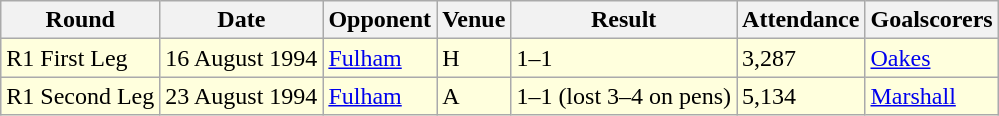<table class="wikitable">
<tr>
<th>Round</th>
<th>Date</th>
<th>Opponent</th>
<th>Venue</th>
<th>Result</th>
<th>Attendance</th>
<th>Goalscorers</th>
</tr>
<tr style="background-color: #ffffdd;">
<td>R1 First Leg</td>
<td>16 August 1994</td>
<td><a href='#'>Fulham</a></td>
<td>H</td>
<td>1–1</td>
<td>3,287</td>
<td><a href='#'>Oakes</a></td>
</tr>
<tr style="background-color: #ffffdd;">
<td>R1 Second Leg</td>
<td>23 August 1994</td>
<td><a href='#'>Fulham</a></td>
<td>A</td>
<td>1–1 (lost 3–4 on pens)</td>
<td>5,134</td>
<td><a href='#'>Marshall</a></td>
</tr>
</table>
